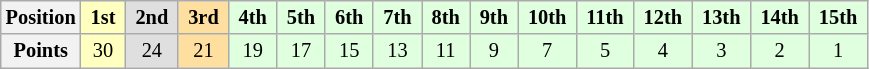<table class="wikitable" style="font-size:85%; text-align:center">
<tr>
<th>Position</th>
<td style="background:#ffffbf;"> <strong>1st</strong> </td>
<td style="background:#dfdfdf;"> <strong>2nd</strong> </td>
<td style="background:#ffdf9f;"> <strong>3rd</strong> </td>
<td style="background:#dfffdf;"> <strong>4th</strong> </td>
<td style="background:#dfffdf;"> <strong>5th</strong> </td>
<td style="background:#dfffdf;"> <strong>6th</strong> </td>
<td style="background:#dfffdf;"> <strong>7th</strong> </td>
<td style="background:#dfffdf;"> <strong>8th</strong> </td>
<td style="background:#dfffdf;"> <strong>9th</strong> </td>
<td style="background:#dfffdf;"> <strong>10th</strong> </td>
<td style="background:#dfffdf;"> <strong>11th</strong> </td>
<td style="background:#dfffdf;"> <strong>12th</strong> </td>
<td style="background:#dfffdf;"> <strong>13th</strong> </td>
<td style="background:#dfffdf;"> <strong>14th</strong> </td>
<td style="background:#dfffdf;"> <strong>15th</strong> </td>
</tr>
<tr>
<th>Points</th>
<td style="background:#ffffbf;">30</td>
<td style="background:#dfdfdf;">24</td>
<td style="background:#ffdf9f;">21</td>
<td style="background:#dfffdf;">19</td>
<td style="background:#dfffdf;">17</td>
<td style="background:#dfffdf;">15</td>
<td style="background:#dfffdf;">13</td>
<td style="background:#dfffdf;">11</td>
<td style="background:#dfffdf;">9</td>
<td style="background:#dfffdf;">7</td>
<td style="background:#dfffdf;">5</td>
<td style="background:#dfffdf;">4</td>
<td style="background:#dfffdf;">3</td>
<td style="background:#dfffdf;">2</td>
<td style="background:#dfffdf;">1</td>
</tr>
</table>
